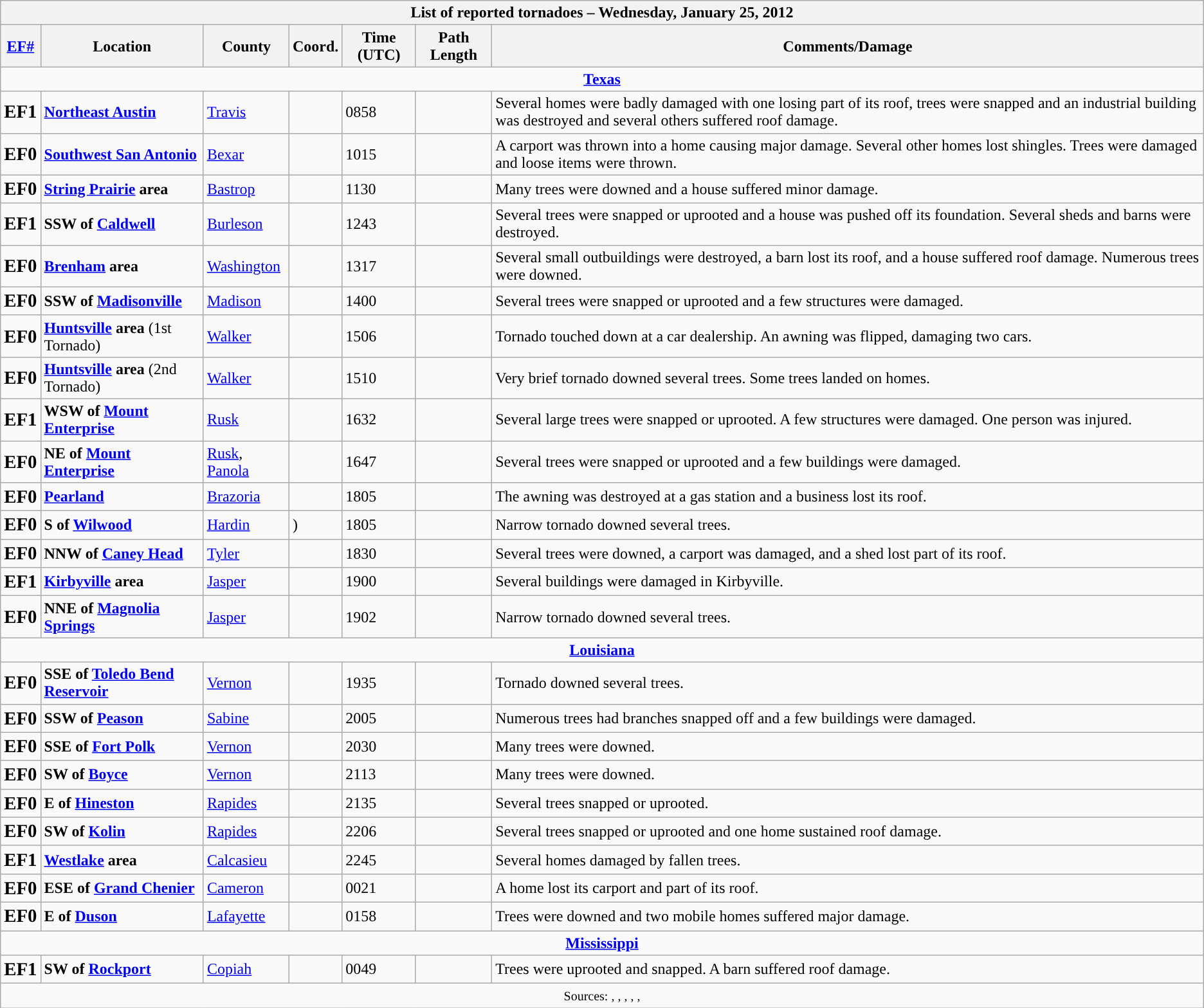<table class="wikitable collapsible" width"100%">
<tr>
<th colspan="7">List of reported tornadoes – Wednesday, January 25, 2012</th>
</tr>
<tr>
<th><a href='#'>EF#</a></th>
<th>Location</th>
<th>County</th>
<th>Coord.</th>
<th>Time (UTC)</th>
<th>Path Length</th>
<th>Comments/Damage</th>
</tr>
<tr>
<td colspan="7" style="text-align:center;"><strong><a href='#'>Texas</a></strong></td>
</tr>
<tr>
<td><big><strong>EF1</strong></big></td>
<td><strong><a href='#'>Northeast Austin</a></strong></td>
<td><a href='#'>Travis</a></td>
<td></td>
<td>0858</td>
<td></td>
<td>Several homes were badly damaged with one losing part of its roof, trees were snapped and an industrial building was destroyed and several others suffered roof damage.</td>
</tr>
<tr>
<td><big><strong>EF0</strong></big></td>
<td><strong><a href='#'>Southwest San Antonio</a></strong></td>
<td><a href='#'>Bexar</a></td>
<td></td>
<td>1015</td>
<td></td>
<td>A carport was thrown into a home causing major damage. Several other homes lost shingles. Trees were damaged and loose items were thrown.</td>
</tr>
<tr>
<td><big><strong>EF0</strong></big></td>
<td><strong><a href='#'>String Prairie</a> area</strong></td>
<td><a href='#'>Bastrop</a></td>
<td></td>
<td>1130</td>
<td></td>
<td>Many trees were downed and a house suffered minor damage.</td>
</tr>
<tr>
<td><big><strong>EF1</strong></big></td>
<td><strong>SSW of <a href='#'>Caldwell</a></strong></td>
<td><a href='#'>Burleson</a></td>
<td></td>
<td>1243</td>
<td></td>
<td>Several trees were snapped or uprooted and a house was pushed off its foundation. Several sheds and barns were destroyed.</td>
</tr>
<tr>
<td><big><strong>EF0</strong></big></td>
<td><strong><a href='#'>Brenham</a> area</strong></td>
<td><a href='#'>Washington</a></td>
<td></td>
<td>1317</td>
<td></td>
<td>Several small outbuildings were destroyed, a barn lost its roof, and a house suffered roof damage. Numerous trees were downed.</td>
</tr>
<tr>
<td><big><strong>EF0</strong></big></td>
<td><strong>SSW of <a href='#'>Madisonville</a></strong></td>
<td><a href='#'>Madison</a></td>
<td></td>
<td>1400</td>
<td></td>
<td>Several trees were snapped or uprooted and a few structures were damaged.</td>
</tr>
<tr>
<td><big><strong>EF0</strong></big></td>
<td><strong><a href='#'>Huntsville</a> area</strong> (1st Tornado)</td>
<td><a href='#'>Walker</a></td>
<td></td>
<td>1506</td>
<td></td>
<td>Tornado touched down at a car dealership. An awning was flipped, damaging two cars.</td>
</tr>
<tr>
<td><big><strong>EF0</strong></big></td>
<td><strong><a href='#'>Huntsville</a> area</strong> (2nd Tornado)</td>
<td><a href='#'>Walker</a></td>
<td></td>
<td>1510</td>
<td></td>
<td>Very brief tornado downed several trees. Some trees landed on homes.</td>
</tr>
<tr>
<td><big><strong>EF1</strong></big></td>
<td><strong>WSW of <a href='#'>Mount Enterprise</a></strong></td>
<td><a href='#'>Rusk</a></td>
<td></td>
<td>1632</td>
<td></td>
<td>Several large trees were snapped or uprooted. A few structures were damaged. One person was injured.</td>
</tr>
<tr>
<td><big><strong>EF0</strong></big></td>
<td><strong>NE of <a href='#'>Mount Enterprise</a></strong></td>
<td><a href='#'>Rusk</a>, <a href='#'>Panola</a></td>
<td></td>
<td>1647</td>
<td></td>
<td>Several trees were snapped or uprooted and a few buildings were damaged.</td>
</tr>
<tr>
<td><big><strong>EF0</strong></big></td>
<td><strong><a href='#'>Pearland</a></strong></td>
<td><a href='#'>Brazoria</a></td>
<td></td>
<td>1805</td>
<td></td>
<td>The awning was destroyed at a gas station and a business lost its roof.</td>
</tr>
<tr>
<td><big><strong>EF0</strong></big></td>
<td><strong>S of <a href='#'>Wilwood</a></strong></td>
<td><a href='#'>Hardin</a></td>
<td>)</td>
<td>1805</td>
<td></td>
<td>Narrow tornado downed several trees.</td>
</tr>
<tr>
<td><big><strong>EF0</strong></big></td>
<td><strong>NNW of <a href='#'>Caney Head</a></strong></td>
<td><a href='#'>Tyler</a></td>
<td></td>
<td>1830</td>
<td></td>
<td>Several trees were downed, a carport was damaged, and a shed lost part of its roof.</td>
</tr>
<tr>
<td><big><strong>EF1</strong></big></td>
<td><strong><a href='#'>Kirbyville</a> area</strong></td>
<td><a href='#'>Jasper</a></td>
<td></td>
<td>1900</td>
<td></td>
<td>Several buildings were damaged in Kirbyville.</td>
</tr>
<tr>
<td><big><strong>EF0</strong></big></td>
<td><strong>NNE of <a href='#'>Magnolia Springs</a></strong></td>
<td><a href='#'>Jasper</a></td>
<td></td>
<td>1902</td>
<td></td>
<td>Narrow tornado downed several trees.</td>
</tr>
<tr>
<td colspan="7" style="text-align:center;"><strong><a href='#'>Louisiana</a></strong></td>
</tr>
<tr>
<td><big><strong>EF0</strong></big></td>
<td><strong>SSE of <a href='#'>Toledo Bend Reservoir</a></strong></td>
<td><a href='#'>Vernon</a></td>
<td></td>
<td>1935</td>
<td></td>
<td>Tornado downed several trees.</td>
</tr>
<tr>
<td><big><strong>EF0</strong></big></td>
<td><strong>SSW of <a href='#'>Peason</a></strong></td>
<td><a href='#'>Sabine</a></td>
<td></td>
<td>2005</td>
<td></td>
<td>Numerous trees had branches snapped off and a few buildings were damaged.</td>
</tr>
<tr>
<td><big><strong>EF0</strong></big></td>
<td><strong>SSE of <a href='#'>Fort Polk</a></strong></td>
<td><a href='#'>Vernon</a></td>
<td></td>
<td>2030</td>
<td></td>
<td>Many trees were downed.</td>
</tr>
<tr>
<td><big><strong>EF0</strong></big></td>
<td><strong>SW of <a href='#'>Boyce</a></strong></td>
<td><a href='#'>Vernon</a></td>
<td></td>
<td>2113</td>
<td></td>
<td>Many trees were downed.</td>
</tr>
<tr>
<td><big><strong>EF0</strong></big></td>
<td><strong>E of <a href='#'>Hineston</a></strong></td>
<td><a href='#'>Rapides</a></td>
<td></td>
<td>2135</td>
<td></td>
<td>Several trees snapped or uprooted.</td>
</tr>
<tr>
<td><big><strong>EF0</strong></big></td>
<td><strong>SW of <a href='#'>Kolin</a></strong></td>
<td><a href='#'>Rapides</a></td>
<td></td>
<td>2206</td>
<td></td>
<td>Several trees snapped or uprooted and one home sustained roof damage.</td>
</tr>
<tr>
<td><big><strong>EF1</strong></big></td>
<td><strong><a href='#'>Westlake</a> area</strong></td>
<td><a href='#'>Calcasieu</a></td>
<td></td>
<td>2245</td>
<td></td>
<td>Several homes damaged by fallen trees.</td>
</tr>
<tr>
<td><big><strong>EF0</strong></big></td>
<td><strong>ESE of <a href='#'>Grand Chenier</a></strong></td>
<td><a href='#'>Cameron</a></td>
<td></td>
<td>0021</td>
<td></td>
<td>A home lost its carport and part of its roof.</td>
</tr>
<tr>
<td><big><strong>EF0</strong></big></td>
<td><strong>E of <a href='#'>Duson</a></strong></td>
<td><a href='#'>Lafayette</a></td>
<td></td>
<td>0158</td>
<td></td>
<td>Trees were downed and two mobile homes suffered major damage.</td>
</tr>
<tr>
<td colspan="7" style="text-align:center;"><strong><a href='#'>Mississippi</a></strong></td>
</tr>
<tr>
<td><big><strong>EF1</strong></big></td>
<td><strong>SW of <a href='#'>Rockport</a></strong></td>
<td><a href='#'>Copiah</a></td>
<td></td>
<td>0049</td>
<td></td>
<td>Trees were uprooted and snapped. A barn suffered roof damage.</td>
</tr>
<tr>
<td colspan="7" style="text-align:center;"><small>Sources: , , , ,  , </small></td>
</tr>
</table>
